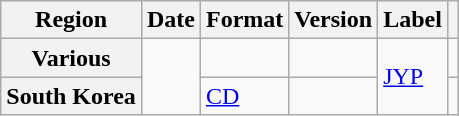<table class="wikitable plainrowheaders">
<tr>
<th scope="col">Region</th>
<th>Date</th>
<th>Format</th>
<th>Version</th>
<th>Label</th>
<th></th>
</tr>
<tr>
<th scope="row">Various</th>
<td rowspan="2"></td>
<td></td>
<td></td>
<td rowspan="2"><a href='#'>JYP</a></td>
<td style="text-align:center"></td>
</tr>
<tr>
<th scope="row">South Korea</th>
<td><a href='#'>CD</a></td>
<td></td>
<td style="text-align:center"></td>
</tr>
</table>
